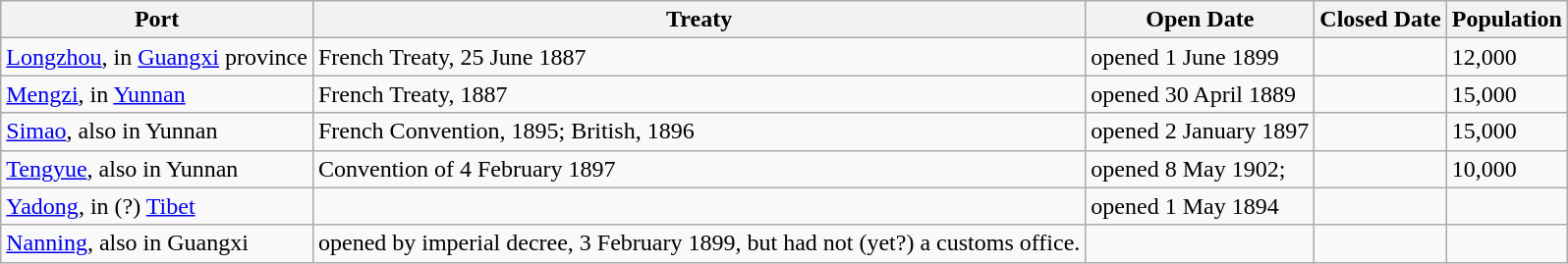<table class="wikitable">
<tr>
<th>Port</th>
<th>Treaty</th>
<th>Open Date</th>
<th>Closed Date</th>
<th>Population</th>
</tr>
<tr>
<td><a href='#'>Longzhou</a>, in <a href='#'>Guangxi</a> province</td>
<td>French Treaty, 25 June 1887</td>
<td>opened 1 June 1899</td>
<td></td>
<td>12,000</td>
</tr>
<tr>
<td><a href='#'>Mengzi</a>, in <a href='#'>Yunnan</a></td>
<td>French Treaty, 1887</td>
<td>opened 30 April 1889</td>
<td></td>
<td>15,000</td>
</tr>
<tr>
<td><a href='#'>Simao</a>, also in Yunnan</td>
<td>French Convention, 1895; British, 1896</td>
<td>opened 2 January 1897</td>
<td></td>
<td>15,000</td>
</tr>
<tr>
<td><a href='#'>Tengyue</a>, also in Yunnan</td>
<td>Convention of 4 February 1897</td>
<td>opened 8 May 1902;</td>
<td></td>
<td>10,000</td>
</tr>
<tr>
<td><a href='#'>Yadong</a>, in (?) <a href='#'>Tibet</a></td>
<td></td>
<td>opened 1 May 1894</td>
<td></td>
<td></td>
</tr>
<tr>
<td><a href='#'>Nanning</a>, also in Guangxi</td>
<td>opened by imperial decree, 3 February 1899, but had not (yet?) a customs office.</td>
<td></td>
<td></td>
</tr>
</table>
